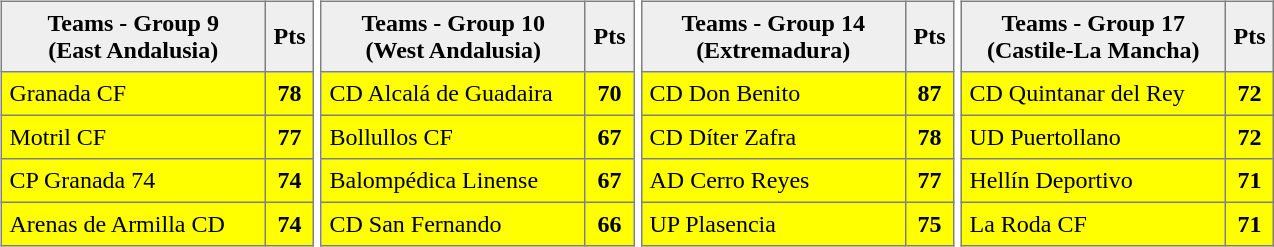<table>
<tr style="vertical-align: top;">
<td><br><table style=border-collapse:collapse border=1 cellspacing=0 cellpadding=5>
<tr align=center bgcolor=#efefef>
<th width=165>Teams - Group 9<br>(East Andalusia)</th>
<th width=20>Pts</th>
</tr>
<tr align=center style="background:#FFFF00;">
<td style="text-align:left;">Granada CF</td>
<td><strong>78</strong></td>
</tr>
<tr align=center style="background:#FFFF00;">
<td style="text-align:left;">Motril CF</td>
<td><strong>77</strong></td>
</tr>
<tr align=center style="background:#FFFF00;">
<td style="text-align:left;">CP Granada 74</td>
<td><strong>74</strong></td>
</tr>
<tr align=center style="background:#FFFF00;">
<td style="text-align:left;">Arenas de Armilla CD</td>
<td><strong>74</strong></td>
</tr>
</table>
</td>
<td><br><table style=border-collapse:collapse border=1 cellspacing=0 cellpadding=5>
<tr align=center bgcolor=#efefef>
<th width=165>Teams - Group 10<br>(West Andalusia)</th>
<th width=20>Pts</th>
</tr>
<tr align=center style="background:#FFFF00;">
<td style="text-align:left;">CD Alcalá de Guadaira</td>
<td><strong>70</strong></td>
</tr>
<tr align=center style="background:#FFFF00;">
<td style="text-align:left;">Bollullos CF</td>
<td><strong>67</strong></td>
</tr>
<tr align=center style="background:#FFFF00;">
<td style="text-align:left;">Balompédica Linense</td>
<td><strong>67</strong></td>
</tr>
<tr align=center style="background:#FFFF00;">
<td style="text-align:left;">CD San Fernando</td>
<td><strong>66</strong></td>
</tr>
</table>
</td>
<td><br><table style=border-collapse:collapse border=1 cellspacing=0 cellpadding=5>
<tr align=center bgcolor=#efefef>
<th width=165>Teams - Group 14<br>(Extremadura)</th>
<th width=20>Pts</th>
</tr>
<tr align=center style="background:#FFFF00;">
<td style="text-align:left;">CD Don Benito</td>
<td><strong>87</strong></td>
</tr>
<tr align=center style="background:#FFFF00;">
<td style="text-align:left;">CD Díter Zafra</td>
<td><strong>78</strong></td>
</tr>
<tr align=center style="background:#FFFF00;">
<td style="text-align:left;">AD Cerro Reyes</td>
<td><strong>77</strong></td>
</tr>
<tr align=center style="background:#FFFF00;">
<td style="text-align:left;">UP Plasencia</td>
<td><strong>75</strong></td>
</tr>
</table>
</td>
<td><br><table style=border-collapse:collapse border=1 cellspacing=0 cellpadding=5>
<tr align=center bgcolor=#efefef>
<th width=165>Teams - Group 17<br>(Castile-La Mancha)</th>
<th width=20>Pts</th>
</tr>
<tr align=center style="background:#FFFF00;">
<td style="text-align:left;">CD Quintanar del Rey</td>
<td><strong>72</strong></td>
</tr>
<tr align=center style="background:#FFFF00;">
<td style="text-align:left;">UD Puertollano</td>
<td><strong>72</strong></td>
</tr>
<tr align=center style="background:#FFFF00;">
<td style="text-align:left;">Hellín Deportivo</td>
<td><strong>71</strong></td>
</tr>
<tr align=center style="background:#FFFF00;">
<td style="text-align:left;">La Roda CF</td>
<td><strong>71</strong></td>
</tr>
</table>
</td>
</tr>
</table>
